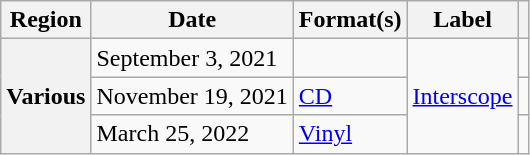<table class="wikitable plainrowheaders">
<tr>
<th scope="col">Region</th>
<th scope="col">Date</th>
<th scope="col">Format(s)</th>
<th scope="col">Label</th>
<th scope="col"></th>
</tr>
<tr>
<th scope="row" rowspan="3">Various</th>
<td>September 3, 2021</td>
<td></td>
<td rowspan="3"><a href='#'>Interscope</a></td>
<td style="text-align:center;"></td>
</tr>
<tr>
<td>November 19, 2021</td>
<td><a href='#'>CD</a></td>
<td style="text-align:center;"></td>
</tr>
<tr>
<td>March 25, 2022</td>
<td><a href='#'>Vinyl</a></td>
<td style="text-align:center;"></td>
</tr>
</table>
